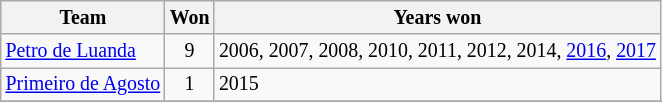<table class="wikitable" style="text-align:left; font-size:83%">
<tr>
<th>Team</th>
<th>Won</th>
<th>Years won</th>
</tr>
<tr>
<td><a href='#'>Petro de Luanda</a></td>
<td align=center>9</td>
<td>2006, 2007, 2008, 2010, 2011, 2012, 2014, <a href='#'>2016</a>, <a href='#'>2017</a></td>
</tr>
<tr>
<td><a href='#'>Primeiro de Agosto</a></td>
<td align=center>1</td>
<td>2015</td>
</tr>
<tr>
</tr>
</table>
